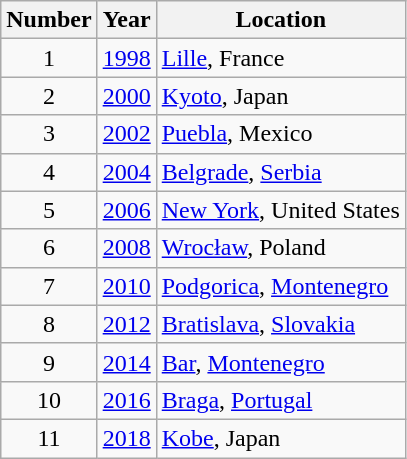<table class="wikitable">
<tr>
<th>Number</th>
<th>Year</th>
<th>Location</th>
</tr>
<tr>
<td align="center">1</td>
<td><a href='#'>1998</a></td>
<td> <a href='#'>Lille</a>, France</td>
</tr>
<tr>
<td align="center">2</td>
<td><a href='#'>2000</a></td>
<td> <a href='#'>Kyoto</a>, Japan</td>
</tr>
<tr>
<td align="center">3</td>
<td><a href='#'>2002</a></td>
<td> <a href='#'>Puebla</a>, Mexico</td>
</tr>
<tr>
<td align="center">4</td>
<td><a href='#'>2004</a></td>
<td> <a href='#'>Belgrade</a>, <a href='#'>Serbia</a></td>
</tr>
<tr>
<td align="center">5</td>
<td><a href='#'>2006</a></td>
<td> <a href='#'>New York</a>, United States</td>
</tr>
<tr>
<td align="center">6</td>
<td><a href='#'>2008</a></td>
<td> <a href='#'>Wrocław</a>, Poland</td>
</tr>
<tr>
<td align="center">7</td>
<td><a href='#'>2010</a></td>
<td> <a href='#'>Podgorica</a>, <a href='#'>Montenegro</a></td>
</tr>
<tr>
<td align="center">8</td>
<td><a href='#'>2012</a></td>
<td> <a href='#'>Bratislava</a>, <a href='#'>Slovakia</a></td>
</tr>
<tr>
<td align="center">9</td>
<td><a href='#'>2014</a></td>
<td> <a href='#'>Bar</a>, <a href='#'>Montenegro</a></td>
</tr>
<tr>
<td align="center">10</td>
<td><a href='#'>2016</a></td>
<td> <a href='#'>Braga</a>, <a href='#'>Portugal</a></td>
</tr>
<tr>
<td align="center">11</td>
<td><a href='#'>2018</a></td>
<td> <a href='#'>Kobe</a>, Japan</td>
</tr>
</table>
